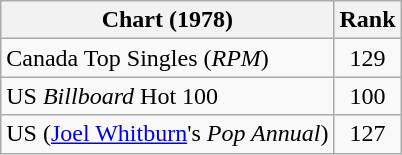<table class="wikitable sortable">
<tr>
<th>Chart (1978)</th>
<th style="text-align:center;">Rank</th>
</tr>
<tr>
<td>Canada Top Singles (<em>RPM</em>)</td>
<td style="text-align:center;">129</td>
</tr>
<tr>
<td>US <em>Billboard</em> Hot 100</td>
<td style="text-align:center;">100</td>
</tr>
<tr>
<td>US (<a href='#'>Joel Whitburn</a>'s <em>Pop Annual</em>)</td>
<td style="text-align:center;">127</td>
</tr>
</table>
